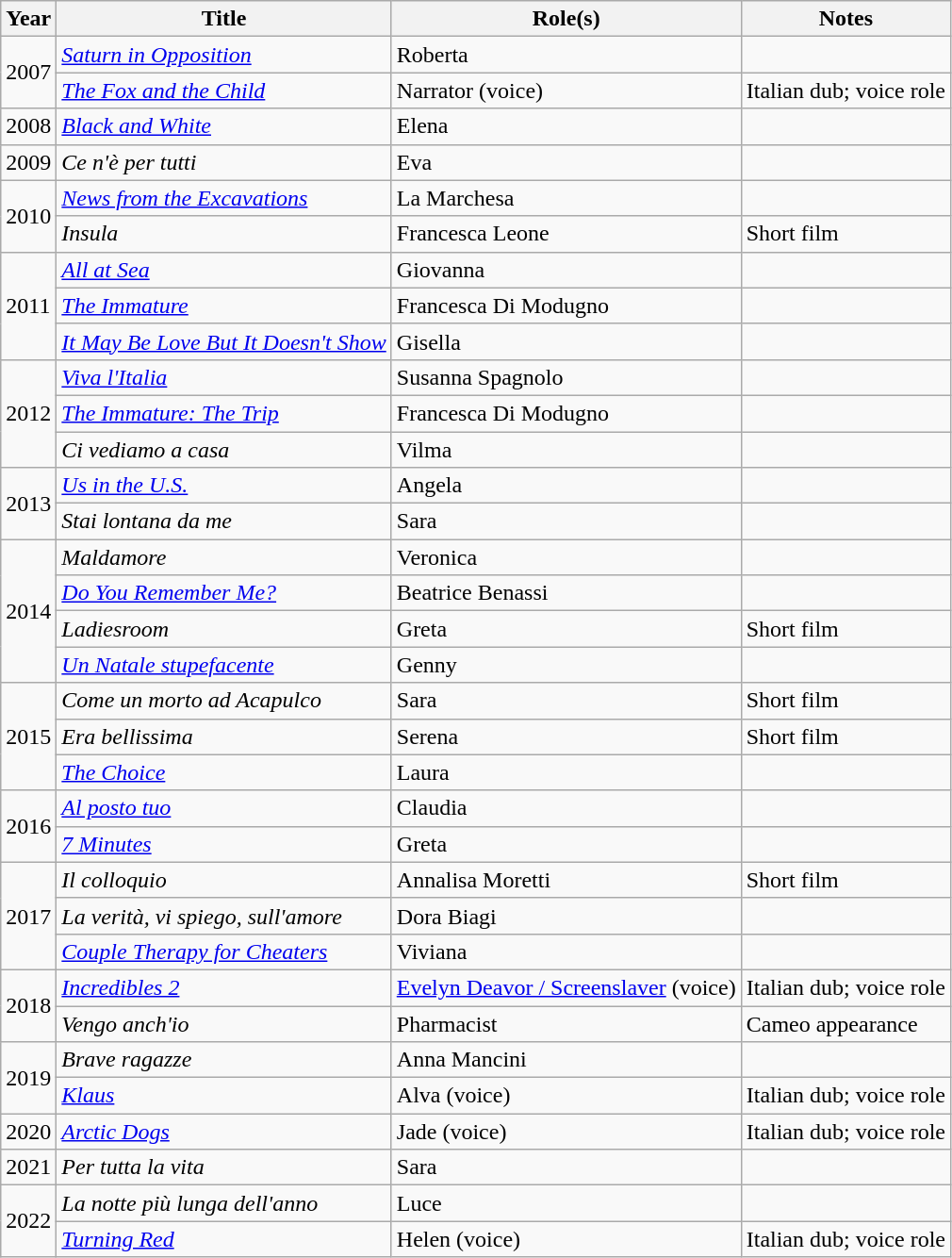<table class="wikitable plainrowheaders sortable">
<tr>
<th scope="col">Year</th>
<th scope="col">Title</th>
<th scope="col">Role(s)</th>
<th scope="col" class="unsortable">Notes</th>
</tr>
<tr>
<td rowspan="2">2007</td>
<td><em><a href='#'>Saturn in Opposition</a></em></td>
<td>Roberta</td>
<td></td>
</tr>
<tr>
<td><em><a href='#'>The Fox and the Child</a></em></td>
<td>Narrator (voice)</td>
<td>Italian dub; voice role</td>
</tr>
<tr>
<td>2008</td>
<td><em><a href='#'>Black and White</a></em></td>
<td>Elena</td>
<td></td>
</tr>
<tr>
<td>2009</td>
<td><em>Ce n'è per tutti</em></td>
<td>Eva</td>
<td></td>
</tr>
<tr>
<td rowspan="2">2010</td>
<td><em><a href='#'>News from the Excavations</a></em></td>
<td>La Marchesa</td>
<td></td>
</tr>
<tr>
<td><em>Insula</em></td>
<td>Francesca Leone</td>
<td>Short film</td>
</tr>
<tr>
<td rowspan="3">2011</td>
<td><em><a href='#'>All at Sea</a></em></td>
<td>Giovanna</td>
<td></td>
</tr>
<tr>
<td><em><a href='#'>The Immature</a></em></td>
<td>Francesca Di Modugno</td>
<td></td>
</tr>
<tr>
<td><em><a href='#'>It May Be Love But It Doesn't Show</a></em></td>
<td>Gisella</td>
<td></td>
</tr>
<tr>
<td rowspan="3">2012</td>
<td><em><a href='#'>Viva l'Italia</a></em></td>
<td>Susanna Spagnolo</td>
<td></td>
</tr>
<tr>
<td><em><a href='#'>The Immature: The Trip</a></em></td>
<td>Francesca Di Modugno</td>
<td></td>
</tr>
<tr>
<td><em>Ci vediamo a casa</em></td>
<td>Vilma</td>
<td></td>
</tr>
<tr>
<td rowspan="2">2013</td>
<td><em><a href='#'>Us in the U.S.</a></em></td>
<td>Angela</td>
<td></td>
</tr>
<tr>
<td><em>Stai lontana da me</em></td>
<td>Sara</td>
<td></td>
</tr>
<tr>
<td rowspan="4">2014</td>
<td><em>Maldamore</em></td>
<td>Veronica</td>
<td></td>
</tr>
<tr>
<td><em><a href='#'>Do You Remember Me?</a></em></td>
<td>Beatrice Benassi</td>
<td></td>
</tr>
<tr>
<td><em>Ladiesroom</em></td>
<td>Greta</td>
<td>Short film</td>
</tr>
<tr>
<td><em><a href='#'>Un Natale stupefacente</a></em></td>
<td>Genny</td>
<td></td>
</tr>
<tr>
<td rowspan="3">2015</td>
<td><em>Come un morto ad Acapulco</em></td>
<td>Sara</td>
<td>Short film</td>
</tr>
<tr>
<td><em>Era bellissima</em></td>
<td>Serena</td>
<td>Short film</td>
</tr>
<tr>
<td><em><a href='#'>The Choice</a></em></td>
<td>Laura</td>
<td></td>
</tr>
<tr>
<td rowspan="2">2016</td>
<td><em><a href='#'>Al posto tuo</a></em></td>
<td>Claudia</td>
<td></td>
</tr>
<tr>
<td><em><a href='#'>7 Minutes</a></em></td>
<td>Greta</td>
<td></td>
</tr>
<tr>
<td rowspan="3">2017</td>
<td><em>Il colloquio</em></td>
<td>Annalisa Moretti</td>
<td>Short film</td>
</tr>
<tr>
<td><em>La verità, vi spiego, sull'amore</em></td>
<td>Dora Biagi</td>
<td></td>
</tr>
<tr>
<td><em><a href='#'>Couple Therapy for Cheaters</a></em></td>
<td>Viviana</td>
<td></td>
</tr>
<tr>
<td rowspan="2">2018</td>
<td><em><a href='#'>Incredibles 2</a></em></td>
<td><a href='#'>Evelyn Deavor / Screenslaver</a> (voice)</td>
<td>Italian dub; voice role</td>
</tr>
<tr>
<td><em>Vengo anch'io</em></td>
<td>Pharmacist</td>
<td>Cameo appearance</td>
</tr>
<tr>
<td rowspan="2">2019</td>
<td><em>Brave ragazze</em></td>
<td>Anna Mancini</td>
<td></td>
</tr>
<tr>
<td><em><a href='#'>Klaus</a></em></td>
<td>Alva (voice)</td>
<td>Italian dub; voice role</td>
</tr>
<tr>
<td>2020</td>
<td><em><a href='#'>Arctic Dogs</a></em></td>
<td>Jade (voice)</td>
<td>Italian dub; voice role</td>
</tr>
<tr>
<td>2021</td>
<td><em>Per tutta la vita</em></td>
<td>Sara</td>
<td></td>
</tr>
<tr>
<td rowspan="2">2022</td>
<td><em>La notte più lunga dell'anno</em></td>
<td>Luce</td>
<td></td>
</tr>
<tr>
<td><em><a href='#'>Turning Red</a></em></td>
<td>Helen (voice)</td>
<td>Italian dub; voice role</td>
</tr>
</table>
